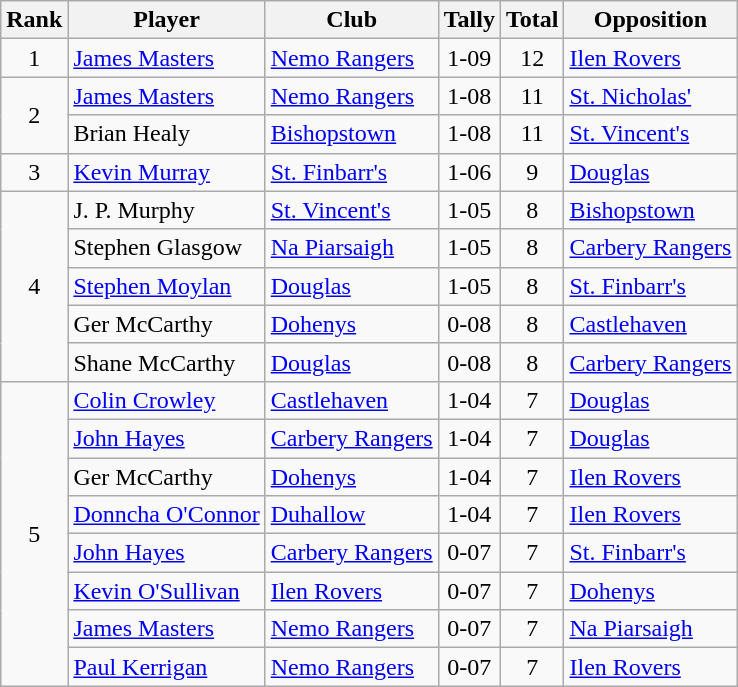<table class="wikitable">
<tr>
<th>Rank</th>
<th>Player</th>
<th>Club</th>
<th>Tally</th>
<th>Total</th>
<th>Opposition</th>
</tr>
<tr>
<td rowspan="1" style="text-align:center;">1</td>
<td><a href='#'>James Masters</a></td>
<td><a href='#'>Nemo Rangers</a></td>
<td align=center>1-09</td>
<td align=center>12</td>
<td><a href='#'>Ilen Rovers</a></td>
</tr>
<tr>
<td rowspan="2" style="text-align:center;">2</td>
<td><a href='#'>James Masters</a></td>
<td><a href='#'>Nemo Rangers</a></td>
<td align=center>1-08</td>
<td align=center>11</td>
<td><a href='#'>St. Nicholas'</a></td>
</tr>
<tr>
<td>Brian Healy</td>
<td><a href='#'>Bishopstown</a></td>
<td align=center>1-08</td>
<td align=center>11</td>
<td><a href='#'>St. Vincent's</a></td>
</tr>
<tr>
<td rowspan="1" style="text-align:center;">3</td>
<td><a href='#'>Kevin Murray</a></td>
<td><a href='#'>St. Finbarr's</a></td>
<td align=center>1-06</td>
<td align=center>9</td>
<td><a href='#'>Douglas</a></td>
</tr>
<tr>
<td rowspan="5" style="text-align:center;">4</td>
<td>J. P. Murphy</td>
<td><a href='#'>St. Vincent's</a></td>
<td align=center>1-05</td>
<td align=center>8</td>
<td><a href='#'>Bishopstown</a></td>
</tr>
<tr>
<td>Stephen Glasgow</td>
<td><a href='#'>Na Piarsaigh</a></td>
<td align=center>1-05</td>
<td align=center>8</td>
<td><a href='#'>Carbery Rangers</a></td>
</tr>
<tr>
<td><a href='#'>Stephen Moylan</a></td>
<td><a href='#'>Douglas</a></td>
<td align=center>1-05</td>
<td align=center>8</td>
<td><a href='#'>St. Finbarr's</a></td>
</tr>
<tr>
<td>Ger McCarthy</td>
<td><a href='#'>Dohenys</a></td>
<td align=center>0-08</td>
<td align=center>8</td>
<td><a href='#'>Castlehaven</a></td>
</tr>
<tr>
<td>Shane McCarthy</td>
<td><a href='#'>Douglas</a></td>
<td align=center>0-08</td>
<td align=center>8</td>
<td><a href='#'>Carbery Rangers</a></td>
</tr>
<tr>
<td rowspan="8" style="text-align:center;">5</td>
<td><a href='#'>Colin Crowley</a></td>
<td><a href='#'>Castlehaven</a></td>
<td align=center>1-04</td>
<td align=center>7</td>
<td><a href='#'>Douglas</a></td>
</tr>
<tr>
<td><a href='#'>John Hayes</a></td>
<td><a href='#'>Carbery Rangers</a></td>
<td align=center>1-04</td>
<td align=center>7</td>
<td><a href='#'>Douglas</a></td>
</tr>
<tr>
<td>Ger McCarthy</td>
<td><a href='#'>Dohenys</a></td>
<td align=center>1-04</td>
<td align=center>7</td>
<td><a href='#'>Ilen Rovers</a></td>
</tr>
<tr>
<td><a href='#'>Donncha O'Connor</a></td>
<td><a href='#'>Duhallow</a></td>
<td align=center>1-04</td>
<td align=center>7</td>
<td><a href='#'>Ilen Rovers</a></td>
</tr>
<tr>
<td><a href='#'>John Hayes</a></td>
<td><a href='#'>Carbery Rangers</a></td>
<td align=center>0-07</td>
<td align=center>7</td>
<td><a href='#'>St. Finbarr's</a></td>
</tr>
<tr>
<td><a href='#'>Kevin O'Sullivan</a></td>
<td><a href='#'>Ilen Rovers</a></td>
<td align=center>0-07</td>
<td align=center>7</td>
<td><a href='#'>Dohenys</a></td>
</tr>
<tr>
<td><a href='#'>James Masters</a></td>
<td><a href='#'>Nemo Rangers</a></td>
<td align=center>0-07</td>
<td align=center>7</td>
<td><a href='#'>Na Piarsaigh</a></td>
</tr>
<tr>
<td><a href='#'>Paul Kerrigan</a></td>
<td><a href='#'>Nemo Rangers</a></td>
<td align=center>0-07</td>
<td align=center>7</td>
<td><a href='#'>Ilen Rovers</a></td>
</tr>
</table>
